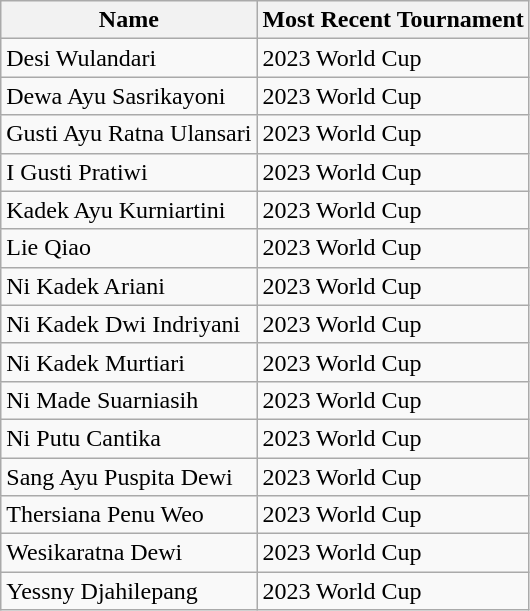<table class="wikitable sortable">
<tr>
<th>Name</th>
<th>Most Recent Tournament</th>
</tr>
<tr>
<td>Desi Wulandari</td>
<td>2023 World Cup</td>
</tr>
<tr>
<td>Dewa Ayu Sasrikayoni</td>
<td>2023 World Cup</td>
</tr>
<tr>
<td>Gusti Ayu Ratna Ulansari</td>
<td>2023 World Cup</td>
</tr>
<tr>
<td>I Gusti Pratiwi</td>
<td>2023 World Cup</td>
</tr>
<tr>
<td>Kadek Ayu Kurniartini</td>
<td>2023 World Cup</td>
</tr>
<tr>
<td>Lie Qiao</td>
<td>2023 World Cup</td>
</tr>
<tr>
<td>Ni Kadek Ariani</td>
<td>2023 World Cup</td>
</tr>
<tr>
<td>Ni Kadek Dwi Indriyani</td>
<td>2023 World Cup</td>
</tr>
<tr>
<td>Ni Kadek Murtiari</td>
<td>2023 World Cup</td>
</tr>
<tr>
<td>Ni Made Suarniasih</td>
<td>2023 World Cup</td>
</tr>
<tr>
<td>Ni Putu Cantika</td>
<td>2023 World Cup</td>
</tr>
<tr>
<td>Sang Ayu Puspita Dewi</td>
<td>2023 World Cup</td>
</tr>
<tr>
<td>Thersiana Penu Weo</td>
<td>2023 World Cup</td>
</tr>
<tr>
<td>Wesikaratna Dewi</td>
<td>2023 World Cup</td>
</tr>
<tr>
<td>Yessny Djahilepang</td>
<td>2023 World Cup</td>
</tr>
</table>
